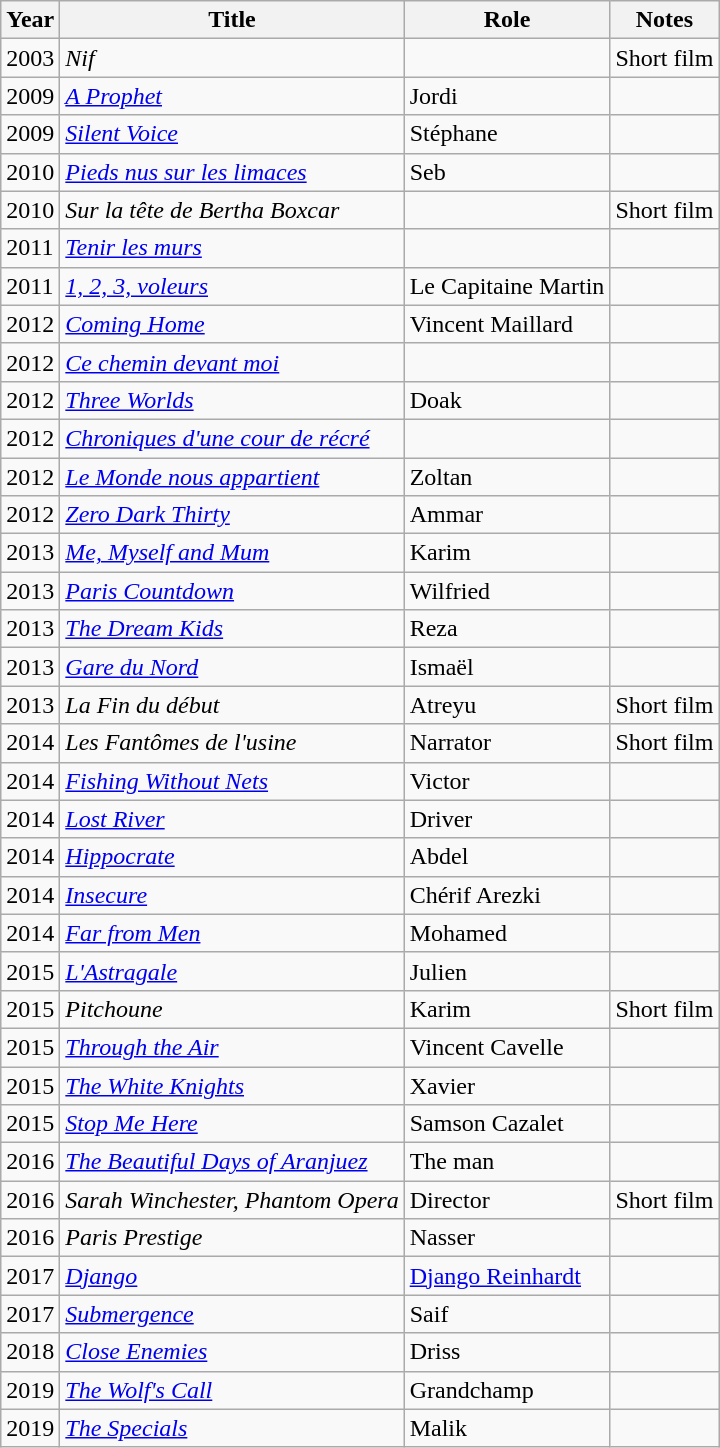<table class="wikitable sortable">
<tr>
<th>Year</th>
<th>Title</th>
<th>Role</th>
<th class="unsortable">Notes</th>
</tr>
<tr>
<td>2003</td>
<td><em>Nif</em></td>
<td></td>
<td>Short film</td>
</tr>
<tr>
<td>2009</td>
<td><em><a href='#'>A Prophet</a></em></td>
<td>Jordi</td>
<td></td>
</tr>
<tr>
<td>2009</td>
<td><em><a href='#'>Silent Voice</a></em></td>
<td>Stéphane</td>
<td></td>
</tr>
<tr>
<td>2010</td>
<td><em><a href='#'>Pieds nus sur les limaces</a></em></td>
<td>Seb</td>
<td></td>
</tr>
<tr>
<td>2010</td>
<td><em>Sur la tête de Bertha Boxcar</em></td>
<td></td>
<td>Short film</td>
</tr>
<tr>
<td>2011</td>
<td><em><a href='#'>Tenir les murs</a></em></td>
<td></td>
<td></td>
</tr>
<tr>
<td>2011</td>
<td><em><a href='#'>1, 2, 3, voleurs</a></em></td>
<td>Le Capitaine Martin</td>
<td></td>
</tr>
<tr>
<td>2012</td>
<td><em><a href='#'>Coming Home</a></em></td>
<td>Vincent Maillard</td>
<td></td>
</tr>
<tr>
<td>2012</td>
<td><em><a href='#'>Ce chemin devant moi</a></em></td>
<td></td>
<td></td>
</tr>
<tr>
<td>2012</td>
<td><em><a href='#'>Three Worlds</a></em></td>
<td>Doak</td>
<td></td>
</tr>
<tr>
<td>2012</td>
<td><em><a href='#'>Chroniques d'une cour de récré</a></em></td>
<td></td>
<td></td>
</tr>
<tr>
<td>2012</td>
<td><em><a href='#'>Le Monde nous appartient</a></em></td>
<td>Zoltan</td>
<td></td>
</tr>
<tr>
<td>2012</td>
<td><em><a href='#'>Zero Dark Thirty</a></em></td>
<td>Ammar</td>
<td></td>
</tr>
<tr>
<td>2013</td>
<td><em><a href='#'>Me, Myself and Mum</a></em></td>
<td>Karim</td>
<td></td>
</tr>
<tr>
<td>2013</td>
<td><em><a href='#'>Paris Countdown</a></em></td>
<td>Wilfried</td>
<td></td>
</tr>
<tr>
<td>2013</td>
<td><em><a href='#'>The Dream Kids</a></em></td>
<td>Reza</td>
<td></td>
</tr>
<tr>
<td>2013</td>
<td><em><a href='#'>Gare du Nord</a></em></td>
<td>Ismaël</td>
<td></td>
</tr>
<tr>
<td>2013</td>
<td><em>La Fin du début</em></td>
<td>Atreyu</td>
<td>Short film</td>
</tr>
<tr>
<td>2014</td>
<td><em>Les Fantômes de l'usine</em></td>
<td>Narrator</td>
<td>Short film</td>
</tr>
<tr>
<td>2014</td>
<td><em><a href='#'>Fishing Without Nets</a></em></td>
<td>Victor</td>
<td></td>
</tr>
<tr>
<td>2014</td>
<td><em><a href='#'>Lost River</a></em></td>
<td>Driver</td>
<td></td>
</tr>
<tr>
<td>2014</td>
<td><em><a href='#'>Hippocrate</a></em></td>
<td>Abdel</td>
<td></td>
</tr>
<tr>
<td>2014</td>
<td><em><a href='#'>Insecure</a></em></td>
<td>Chérif Arezki</td>
<td></td>
</tr>
<tr>
<td>2014</td>
<td><em><a href='#'>Far from Men</a></em></td>
<td>Mohamed</td>
<td></td>
</tr>
<tr>
<td>2015</td>
<td><em><a href='#'>L'Astragale</a></em></td>
<td>Julien</td>
<td></td>
</tr>
<tr>
<td>2015</td>
<td><em>Pitchoune</em></td>
<td>Karim</td>
<td>Short film</td>
</tr>
<tr>
<td>2015</td>
<td><em><a href='#'>Through the Air</a></em></td>
<td>Vincent Cavelle</td>
<td></td>
</tr>
<tr>
<td>2015</td>
<td><em><a href='#'>The White Knights</a></em></td>
<td>Xavier</td>
<td></td>
</tr>
<tr>
<td>2015</td>
<td><em><a href='#'>Stop Me Here</a></em></td>
<td>Samson Cazalet</td>
<td></td>
</tr>
<tr>
<td>2016</td>
<td><em><a href='#'>The Beautiful Days of Aranjuez</a></em></td>
<td>The man</td>
<td></td>
</tr>
<tr>
<td>2016</td>
<td><em>Sarah Winchester, Phantom Opera</em></td>
<td>Director</td>
<td>Short film</td>
</tr>
<tr>
<td>2016</td>
<td><em>Paris Prestige</em></td>
<td>Nasser</td>
<td></td>
</tr>
<tr>
<td>2017</td>
<td><em><a href='#'>Django</a></em></td>
<td><a href='#'>Django Reinhardt</a></td>
<td></td>
</tr>
<tr>
<td>2017</td>
<td><em><a href='#'>Submergence</a></em></td>
<td>Saif</td>
<td></td>
</tr>
<tr>
<td>2018</td>
<td><em><a href='#'>Close Enemies</a></em></td>
<td>Driss</td>
<td></td>
</tr>
<tr>
<td>2019</td>
<td><em><a href='#'>The Wolf's Call</a></em></td>
<td>Grandchamp</td>
<td></td>
</tr>
<tr>
<td>2019</td>
<td><em><a href='#'>The Specials</a></em></td>
<td>Malik</td>
<td></td>
</tr>
</table>
